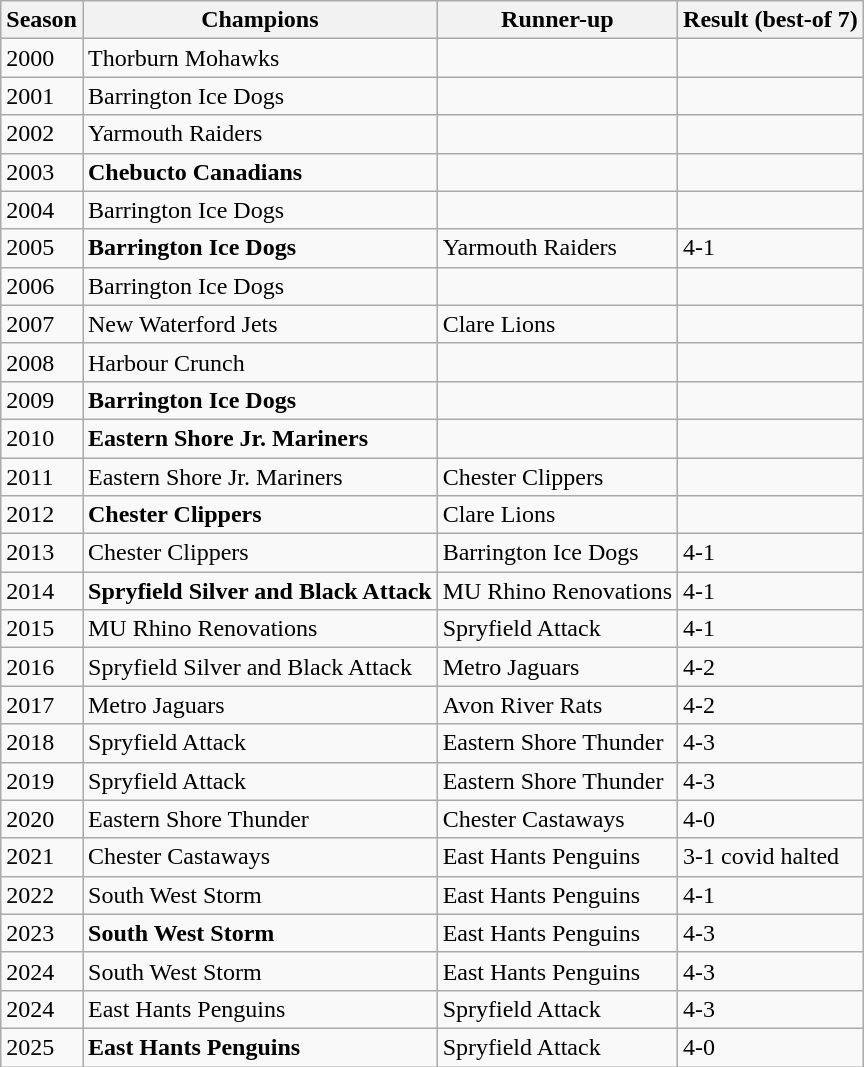<table class="wikitable">
<tr>
<th>Season</th>
<th>Champions</th>
<th>Runner-up</th>
<th>Result (best-of 7)</th>
</tr>
<tr>
<td>2000</td>
<td>Thorburn Mohawks</td>
<td></td>
<td></td>
</tr>
<tr>
<td>2001</td>
<td>Barrington Ice Dogs</td>
<td></td>
<td></td>
</tr>
<tr>
<td>2002</td>
<td>Yarmouth Raiders</td>
<td></td>
<td></td>
</tr>
<tr>
<td>2003</td>
<td><strong>Chebucto Canadians</strong></td>
<td></td>
<td></td>
</tr>
<tr>
<td>2004</td>
<td>Barrington Ice Dogs</td>
<td></td>
<td></td>
</tr>
<tr>
<td>2005</td>
<td><strong>Barrington Ice Dogs</strong></td>
<td>Yarmouth Raiders</td>
<td>4-1</td>
</tr>
<tr>
<td>2006</td>
<td>Barrington Ice Dogs</td>
<td></td>
<td></td>
</tr>
<tr>
<td>2007</td>
<td>New Waterford Jets</td>
<td>Clare Lions</td>
<td></td>
</tr>
<tr>
<td>2008</td>
<td>Harbour Crunch</td>
<td></td>
<td></td>
</tr>
<tr>
<td>2009</td>
<td><strong>Barrington Ice Dogs</strong></td>
<td></td>
<td></td>
</tr>
<tr>
<td>2010</td>
<td><strong>Eastern Shore Jr. Mariners</strong></td>
<td></td>
<td></td>
</tr>
<tr>
<td>2011</td>
<td>Eastern Shore Jr. Mariners</td>
<td>Chester Clippers</td>
<td></td>
</tr>
<tr>
<td>2012</td>
<td><strong>Chester Clippers</strong></td>
<td>Clare Lions</td>
<td></td>
</tr>
<tr>
<td>2013</td>
<td>Chester Clippers</td>
<td>Barrington Ice Dogs</td>
<td>4-1</td>
</tr>
<tr>
<td>2014</td>
<td><strong>Spryfield Silver and Black Attack</strong></td>
<td>MU Rhino Renovations</td>
<td>4-1</td>
</tr>
<tr>
<td>2015</td>
<td>MU Rhino Renovations</td>
<td>Spryfield Attack</td>
<td>4-1</td>
</tr>
<tr>
<td>2016</td>
<td>Spryfield Silver and Black Attack</td>
<td>Metro Jaguars</td>
<td>4-2</td>
</tr>
<tr>
<td>2017</td>
<td>Metro Jaguars</td>
<td>Avon River Rats</td>
<td>4-2</td>
</tr>
<tr>
<td>2018</td>
<td>Spryfield Attack</td>
<td>Eastern Shore Thunder</td>
<td>4-3</td>
</tr>
<tr>
<td>2019</td>
<td>Spryfield Attack</td>
<td>Eastern Shore Thunder</td>
<td>4-3</td>
</tr>
<tr>
<td>2020</td>
<td>Eastern Shore Thunder</td>
<td>Chester Castaways</td>
<td>4-0</td>
</tr>
<tr>
<td>2021</td>
<td>Chester Castaways</td>
<td>East Hants Penguins</td>
<td>3-1 covid halted</td>
</tr>
<tr>
<td>2022</td>
<td>South West Storm</td>
<td>East Hants Penguins</td>
<td>4-1</td>
</tr>
<tr>
<td>2023</td>
<td><strong>South West Storm</strong></td>
<td>East Hants Penguins</td>
<td>4-3</td>
</tr>
<tr>
<td>2024</td>
<td>South West Storm</td>
<td>East Hants Penguins</td>
<td>4-3</td>
</tr>
<tr>
<td>2024</td>
<td>East Hants Penguins</td>
<td>Spryfield Attack</td>
<td>4-3</td>
</tr>
<tr>
<td>2025</td>
<td><strong>East Hants Penguins</strong></td>
<td>Spryfield Attack</td>
<td>4-0</td>
</tr>
</table>
